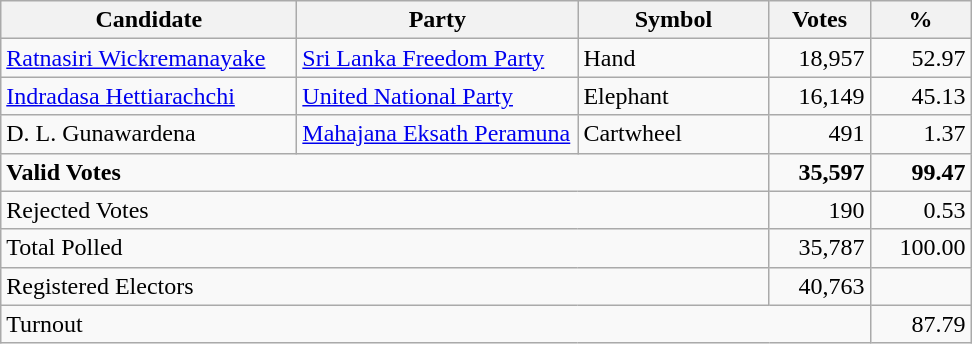<table class="wikitable" border="1" style="text-align:right;">
<tr>
<th align=left width="190">Candidate</th>
<th align=left width="180">Party</th>
<th align=left width="120">Symbol</th>
<th align=left width="60">Votes</th>
<th align=left width="60">%</th>
</tr>
<tr>
<td align=left><a href='#'>Ratnasiri Wickremanayake</a></td>
<td align=left><a href='#'>Sri Lanka Freedom Party</a></td>
<td align=left>Hand</td>
<td align=right>18,957</td>
<td align=right>52.97</td>
</tr>
<tr>
<td align=left><a href='#'>Indradasa Hettiarachchi</a></td>
<td align=left><a href='#'>United National Party</a></td>
<td align=left>Elephant</td>
<td align=right>16,149</td>
<td align=right>45.13</td>
</tr>
<tr>
<td align=left>D. L. Gunawardena</td>
<td align=left><a href='#'>Mahajana Eksath Peramuna</a></td>
<td align=left>Cartwheel</td>
<td align=right>491</td>
<td align=right>1.37</td>
</tr>
<tr>
<td align=left colspan=3><strong>Valid Votes</strong></td>
<td align=right><strong>35,597</strong></td>
<td align=right><strong>99.47</strong></td>
</tr>
<tr>
<td align=left colspan=3>Rejected Votes</td>
<td align=right>190</td>
<td align=right>0.53</td>
</tr>
<tr>
<td align=left colspan=3>Total Polled</td>
<td align=right>35,787</td>
<td align=right>100.00</td>
</tr>
<tr>
<td align=left colspan=3>Registered Electors</td>
<td align=right>40,763</td>
<td></td>
</tr>
<tr>
<td align=left colspan=4>Turnout</td>
<td align=right>87.79</td>
</tr>
</table>
